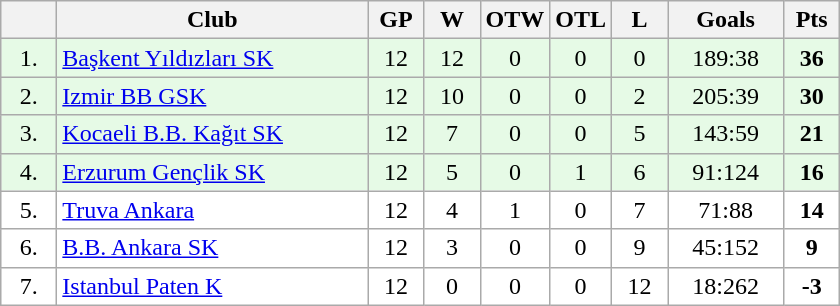<table class="wikitable">
<tr>
<th width="30"></th>
<th width="200">Club</th>
<th width="30"  align="center">GP</th>
<th width="30"  align="center">W</th>
<th width="30"  align="center">OTW</th>
<th width="30"  align="center">OTL</th>
<th width="30"  align="center">L</th>
<th width="70"  align="center">Goals</th>
<th width="30"  align="center">Pts</th>
</tr>
<tr bgcolor="#e6fae6" align="center">
<td>1.</td>
<td align="left"><a href='#'>Başkent Yıldızları SK</a></td>
<td>12</td>
<td>12</td>
<td>0</td>
<td>0</td>
<td>0</td>
<td>189:38</td>
<td><strong>36</strong></td>
</tr>
<tr bgcolor="#e6fae6" align="center">
<td>2.</td>
<td align="left"><a href='#'>Izmir BB GSK</a></td>
<td>12</td>
<td>10</td>
<td>0</td>
<td>0</td>
<td>2</td>
<td>205:39</td>
<td><strong>30</strong></td>
</tr>
<tr bgcolor="#e6fae6" align="center">
<td>3.</td>
<td align="left"><a href='#'>Kocaeli B.B. Kağıt SK</a></td>
<td>12</td>
<td>7</td>
<td>0</td>
<td>0</td>
<td>5</td>
<td>143:59</td>
<td><strong>21</strong></td>
</tr>
<tr bgcolor="#e6fae6" align="center">
<td>4.</td>
<td align="left"><a href='#'>Erzurum Gençlik SK</a></td>
<td>12</td>
<td>5</td>
<td>0</td>
<td>1</td>
<td>6</td>
<td>91:124</td>
<td><strong>16</strong></td>
</tr>
<tr bgcolor="#FFFFFF" align="center">
<td>5.</td>
<td align="left"><a href='#'>Truva Ankara</a></td>
<td>12</td>
<td>4</td>
<td>1</td>
<td>0</td>
<td>7</td>
<td>71:88</td>
<td><strong>14</strong></td>
</tr>
<tr bgcolor="#FFFFFF" align="center">
<td>6.</td>
<td align="left"><a href='#'>B.B. Ankara SK</a></td>
<td>12</td>
<td>3</td>
<td>0</td>
<td>0</td>
<td>9</td>
<td>45:152</td>
<td><strong>9</strong></td>
</tr>
<tr bgcolor="#FFFFFF" align="center">
<td>7.</td>
<td align="left"><a href='#'>Istanbul Paten K</a></td>
<td>12</td>
<td>0</td>
<td>0</td>
<td>0</td>
<td>12</td>
<td>18:262</td>
<td><strong>-3</strong></td>
</tr>
</table>
